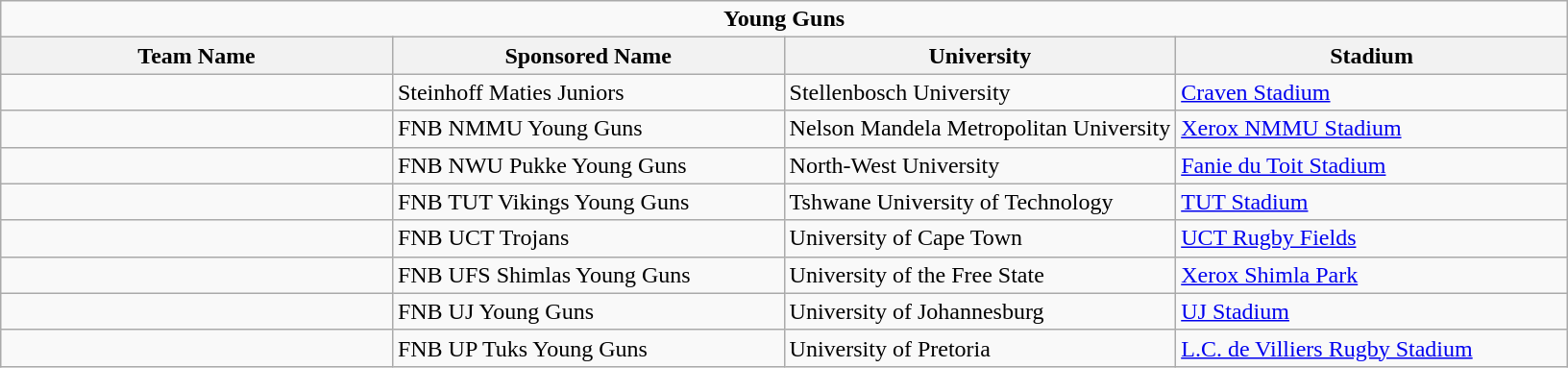<table class="wikitable">
<tr>
<td colspan=4 align=center><strong>Young Guns</strong></td>
</tr>
<tr>
<th width="25%">Team Name</th>
<th width="25%">Sponsored Name</th>
<th width="25%">University</th>
<th width="25%">Stadium</th>
</tr>
<tr>
<td></td>
<td>Steinhoff Maties Juniors</td>
<td>Stellenbosch University</td>
<td><a href='#'>Craven Stadium</a></td>
</tr>
<tr>
<td></td>
<td>FNB NMMU Young Guns</td>
<td>Nelson Mandela Metropolitan University</td>
<td><a href='#'>Xerox NMMU Stadium</a></td>
</tr>
<tr>
<td></td>
<td>FNB NWU Pukke Young Guns</td>
<td>North-West University</td>
<td><a href='#'>Fanie du Toit Stadium</a></td>
</tr>
<tr>
<td></td>
<td>FNB TUT Vikings Young Guns</td>
<td>Tshwane University of Technology</td>
<td><a href='#'>TUT Stadium</a></td>
</tr>
<tr>
<td></td>
<td>FNB UCT Trojans</td>
<td>University of Cape Town</td>
<td><a href='#'>UCT Rugby Fields</a></td>
</tr>
<tr>
<td></td>
<td>FNB UFS Shimlas Young Guns</td>
<td>University of the Free State</td>
<td><a href='#'>Xerox Shimla Park</a></td>
</tr>
<tr>
<td></td>
<td>FNB UJ Young Guns</td>
<td>University of Johannesburg</td>
<td><a href='#'>UJ Stadium</a></td>
</tr>
<tr>
<td></td>
<td>FNB UP Tuks Young Guns</td>
<td>University of Pretoria</td>
<td><a href='#'>L.C. de Villiers Rugby Stadium</a></td>
</tr>
</table>
